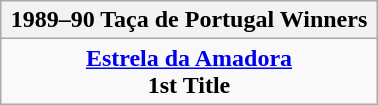<table class="wikitable" style="text-align: center; margin: 0 auto; width: 20%">
<tr>
<th>1989–90 Taça de Portugal Winners</th>
</tr>
<tr>
<td><strong><a href='#'>Estrela da Amadora</a></strong><br><strong>1st Title</strong></td>
</tr>
</table>
